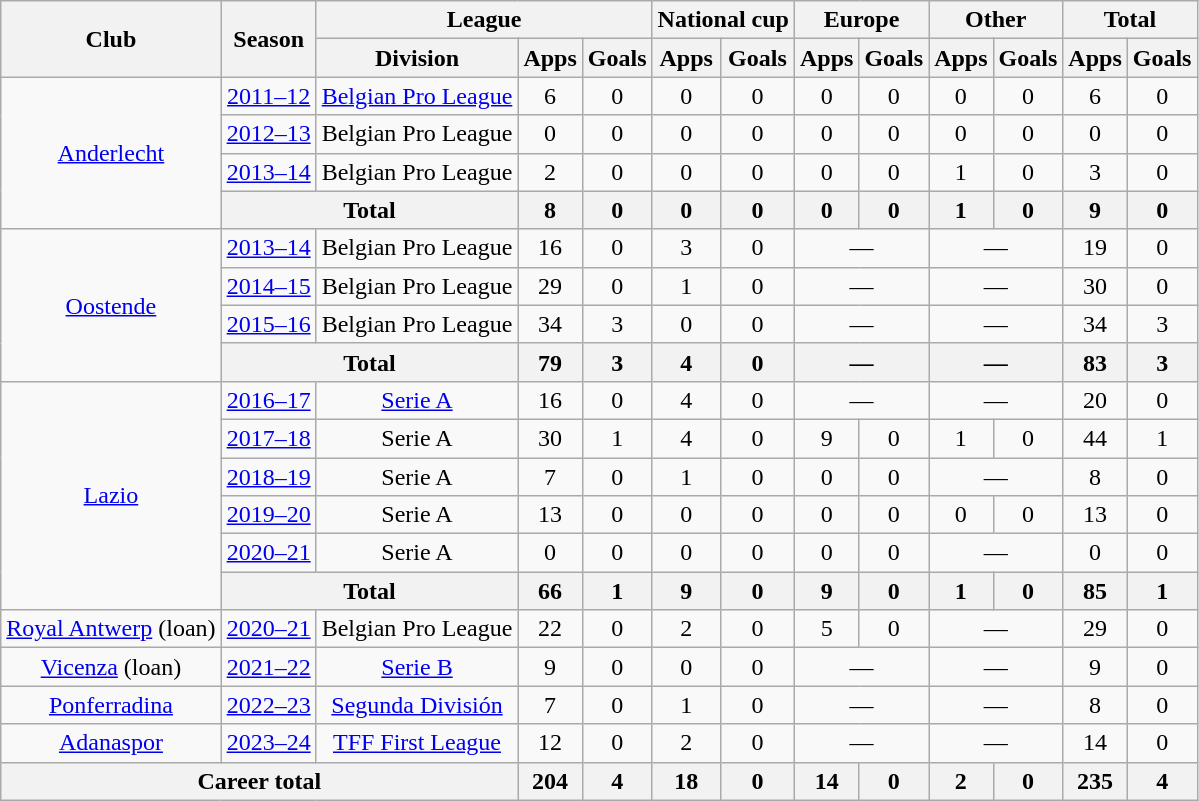<table class="wikitable" style="text-align: center">
<tr>
<th rowspan="2">Club</th>
<th rowspan="2">Season</th>
<th colspan="3">League</th>
<th colspan="2">National cup</th>
<th colspan="2">Europe</th>
<th colspan="2">Other</th>
<th colspan="2">Total</th>
</tr>
<tr>
<th>Division</th>
<th>Apps</th>
<th>Goals</th>
<th>Apps</th>
<th>Goals</th>
<th>Apps</th>
<th>Goals</th>
<th>Apps</th>
<th>Goals</th>
<th>Apps</th>
<th>Goals</th>
</tr>
<tr>
<td rowspan="4"><a href='#'>Anderlecht</a></td>
<td><a href='#'>2011–12</a></td>
<td><a href='#'>Belgian Pro League</a></td>
<td>6</td>
<td>0</td>
<td>0</td>
<td>0</td>
<td>0</td>
<td>0</td>
<td>0</td>
<td>0</td>
<td>6</td>
<td>0</td>
</tr>
<tr>
<td><a href='#'>2012–13</a></td>
<td>Belgian Pro League</td>
<td>0</td>
<td>0</td>
<td>0</td>
<td>0</td>
<td>0</td>
<td>0</td>
<td>0</td>
<td>0</td>
<td>0</td>
<td>0</td>
</tr>
<tr>
<td><a href='#'>2013–14</a></td>
<td>Belgian Pro League</td>
<td>2</td>
<td>0</td>
<td>0</td>
<td>0</td>
<td>0</td>
<td>0</td>
<td>1</td>
<td>0</td>
<td>3</td>
<td>0</td>
</tr>
<tr>
<th colspan="2">Total</th>
<th>8</th>
<th>0</th>
<th>0</th>
<th>0</th>
<th>0</th>
<th>0</th>
<th>1</th>
<th>0</th>
<th>9</th>
<th>0</th>
</tr>
<tr>
<td rowspan="4"><a href='#'>Oostende</a></td>
<td><a href='#'>2013–14</a></td>
<td>Belgian Pro League</td>
<td>16</td>
<td>0</td>
<td>3</td>
<td>0</td>
<td colspan="2">—</td>
<td colspan="2">—</td>
<td>19</td>
<td>0</td>
</tr>
<tr>
<td><a href='#'>2014–15</a></td>
<td>Belgian Pro League</td>
<td>29</td>
<td>0</td>
<td>1</td>
<td>0</td>
<td colspan="2">—</td>
<td colspan="2">—</td>
<td>30</td>
<td>0</td>
</tr>
<tr>
<td><a href='#'>2015–16</a></td>
<td>Belgian Pro League</td>
<td>34</td>
<td>3</td>
<td>0</td>
<td>0</td>
<td colspan="2">—</td>
<td colspan="2">—</td>
<td>34</td>
<td>3</td>
</tr>
<tr>
<th colspan="2">Total</th>
<th>79</th>
<th>3</th>
<th>4</th>
<th>0</th>
<th colspan="2">—</th>
<th colspan="2">—</th>
<th>83</th>
<th>3</th>
</tr>
<tr>
<td rowspan="6"><a href='#'>Lazio</a></td>
<td><a href='#'>2016–17</a></td>
<td><a href='#'>Serie A</a></td>
<td>16</td>
<td>0</td>
<td>4</td>
<td>0</td>
<td colspan="2">—</td>
<td colspan="2">—</td>
<td>20</td>
<td>0</td>
</tr>
<tr>
<td><a href='#'>2017–18</a></td>
<td>Serie A</td>
<td>30</td>
<td>1</td>
<td>4</td>
<td>0</td>
<td>9</td>
<td>0</td>
<td>1</td>
<td>0</td>
<td>44</td>
<td>1</td>
</tr>
<tr>
<td><a href='#'>2018–19</a></td>
<td>Serie A</td>
<td>7</td>
<td>0</td>
<td>1</td>
<td>0</td>
<td>0</td>
<td>0</td>
<td colspan="2">—</td>
<td>8</td>
<td>0</td>
</tr>
<tr>
<td><a href='#'>2019–20</a></td>
<td>Serie A</td>
<td>13</td>
<td>0</td>
<td>0</td>
<td>0</td>
<td>0</td>
<td>0</td>
<td>0</td>
<td>0</td>
<td>13</td>
<td>0</td>
</tr>
<tr>
<td><a href='#'>2020–21</a></td>
<td>Serie A</td>
<td>0</td>
<td>0</td>
<td>0</td>
<td>0</td>
<td>0</td>
<td>0</td>
<td colspan="2">—</td>
<td>0</td>
<td>0</td>
</tr>
<tr>
<th colspan="2">Total</th>
<th>66</th>
<th>1</th>
<th>9</th>
<th>0</th>
<th>9</th>
<th>0</th>
<th>1</th>
<th>0</th>
<th>85</th>
<th>1</th>
</tr>
<tr>
<td><a href='#'>Royal Antwerp</a> (loan)</td>
<td><a href='#'>2020–21</a></td>
<td>Belgian Pro League</td>
<td>22</td>
<td>0</td>
<td>2</td>
<td>0</td>
<td>5</td>
<td>0</td>
<td colspan="2">—</td>
<td>29</td>
<td>0</td>
</tr>
<tr>
<td><a href='#'>Vicenza</a> (loan)</td>
<td><a href='#'>2021–22</a></td>
<td><a href='#'>Serie B</a></td>
<td>9</td>
<td>0</td>
<td>0</td>
<td>0</td>
<td colspan="2">—</td>
<td colspan="2">—</td>
<td>9</td>
<td>0</td>
</tr>
<tr>
<td><a href='#'>Ponferradina</a></td>
<td><a href='#'>2022–23</a></td>
<td><a href='#'>Segunda División</a></td>
<td>7</td>
<td>0</td>
<td>1</td>
<td>0</td>
<td colspan="2">—</td>
<td colspan="2">—</td>
<td>8</td>
<td>0</td>
</tr>
<tr>
<td><a href='#'>Adanaspor</a></td>
<td><a href='#'>2023–24</a></td>
<td><a href='#'>TFF First League</a></td>
<td>12</td>
<td>0</td>
<td>2</td>
<td>0</td>
<td colspan="2">—</td>
<td colspan="2">—</td>
<td>14</td>
<td>0</td>
</tr>
<tr>
<th colspan="3">Career total</th>
<th>204</th>
<th>4</th>
<th>18</th>
<th>0</th>
<th>14</th>
<th>0</th>
<th>2</th>
<th>0</th>
<th>235</th>
<th>4</th>
</tr>
</table>
